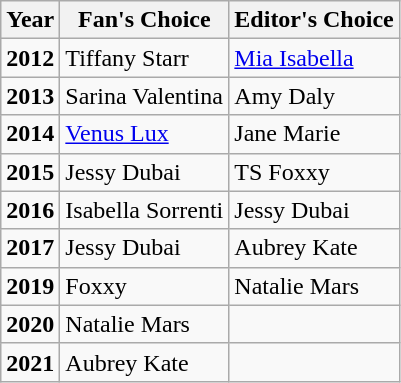<table class="wikitable">
<tr>
<th>Year</th>
<th>Fan's Choice</th>
<th>Editor's Choice</th>
</tr>
<tr>
<td><strong>2012</strong></td>
<td>Tiffany Starr</td>
<td><a href='#'>Mia Isabella</a></td>
</tr>
<tr>
<td><strong>2013</strong></td>
<td>Sarina Valentina</td>
<td>Amy Daly</td>
</tr>
<tr>
<td><strong>2014</strong></td>
<td><a href='#'>Venus Lux</a></td>
<td>Jane Marie</td>
</tr>
<tr>
<td><strong>2015</strong></td>
<td>Jessy Dubai</td>
<td>TS Foxxy</td>
</tr>
<tr>
<td><strong>2016</strong></td>
<td>Isabella Sorrenti</td>
<td>Jessy Dubai</td>
</tr>
<tr>
<td><strong>2017</strong></td>
<td>Jessy Dubai</td>
<td>Aubrey Kate</td>
</tr>
<tr>
<td><strong>2019</strong></td>
<td>Foxxy</td>
<td>Natalie Mars</td>
</tr>
<tr>
<td><strong>2020</strong></td>
<td>Natalie Mars</td>
<td></td>
</tr>
<tr>
<td><strong>2021</strong></td>
<td>Aubrey Kate</td>
<td></td>
</tr>
</table>
